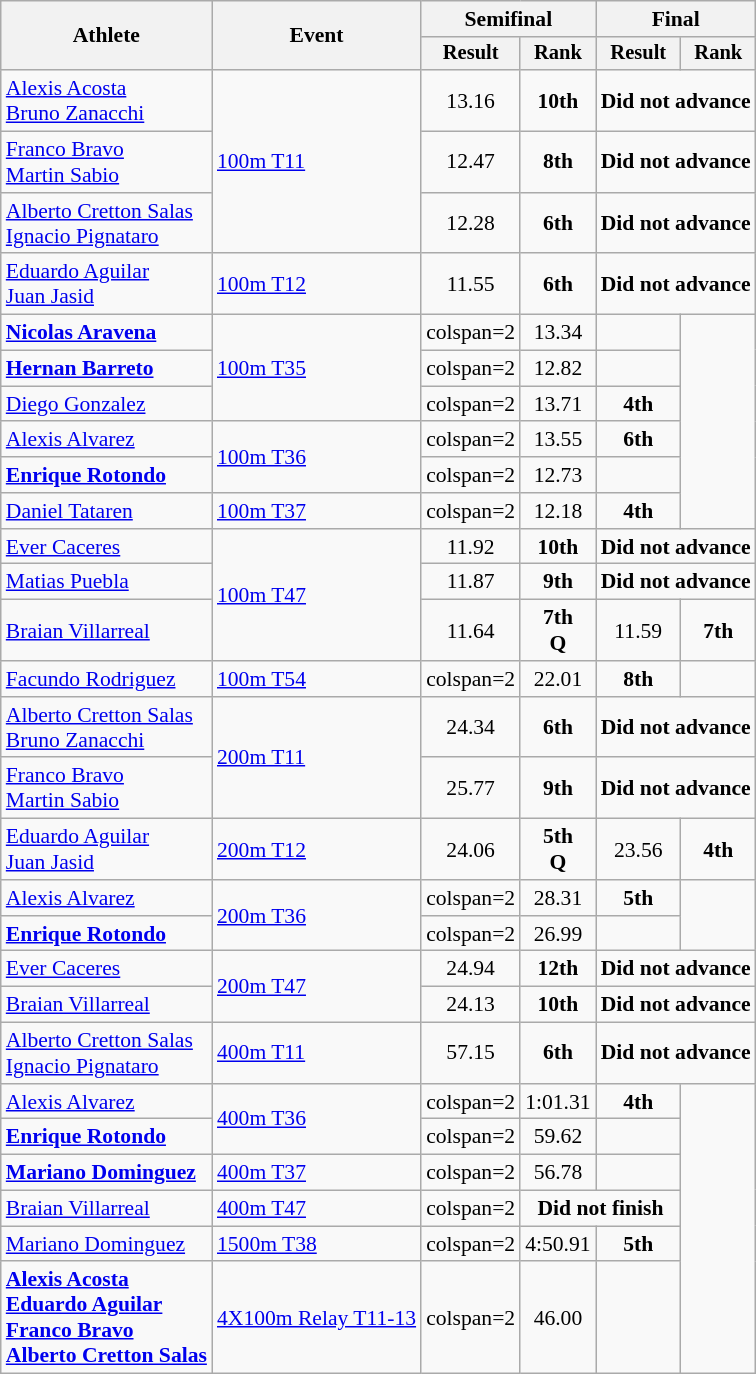<table class=wikitable style="font-size:90%">
<tr>
<th rowspan="2">Athlete</th>
<th rowspan="2">Event</th>
<th colspan="2">Semifinal</th>
<th colspan="2">Final</th>
</tr>
<tr style="font-size:95%">
<th>Result</th>
<th>Rank</th>
<th>Result</th>
<th>Rank</th>
</tr>
<tr align=center>
<td align=left><a href='#'>Alexis Acosta</a><br><a href='#'>Bruno Zanacchi</a></td>
<td align=left rowspan=3><a href='#'>100m T11</a></td>
<td>13.16</td>
<td><strong>10th</strong></td>
<td colspan=2><strong>Did not advance</strong></td>
</tr>
<tr align=center>
<td align=left><a href='#'>Franco Bravo</a><br><a href='#'>Martin Sabio</a></td>
<td>12.47</td>
<td><strong>8th</strong></td>
<td colspan=2><strong>Did not advance</strong></td>
</tr>
<tr align=center>
<td align=left><a href='#'>Alberto Cretton Salas</a><br><a href='#'>Ignacio Pignataro</a></td>
<td>12.28</td>
<td><strong>6th</strong></td>
<td colspan=2><strong>Did not advance</strong></td>
</tr>
<tr align=center>
<td align=left><a href='#'>Eduardo Aguilar</a><br><a href='#'>Juan Jasid</a></td>
<td align=left><a href='#'>100m T12</a></td>
<td>11.55</td>
<td><strong>6th</strong></td>
<td colspan=2><strong>Did not advance</strong></td>
</tr>
<tr align=center>
<td align=left><strong><a href='#'>Nicolas Aravena</a></strong></td>
<td align=left rowspan =3><a href='#'>100m T35</a></td>
<td>colspan=2 </td>
<td>13.34</td>
<td></td>
</tr>
<tr align=center>
<td align=left><strong><a href='#'>Hernan Barreto</a></strong></td>
<td>colspan=2 </td>
<td>12.82</td>
<td></td>
</tr>
<tr align=center>
<td align=left><a href='#'>Diego Gonzalez</a></td>
<td>colspan=2 </td>
<td>13.71</td>
<td><strong>4th</strong></td>
</tr>
<tr align=center>
<td align=left><a href='#'>Alexis Alvarez</a></td>
<td align=left rowspan=2><a href='#'>100m T36</a></td>
<td>colspan=2 </td>
<td>13.55</td>
<td><strong>6th</strong></td>
</tr>
<tr align=center>
<td align=left><strong><a href='#'>Enrique Rotondo</a></strong></td>
<td>colspan=2 </td>
<td>12.73</td>
<td></td>
</tr>
<tr align=center>
<td align=left><a href='#'>Daniel Tataren</a></td>
<td align=left><a href='#'>100m T37</a></td>
<td>colspan=2 </td>
<td>12.18</td>
<td><strong>4th</strong></td>
</tr>
<tr align=center>
<td align=left><a href='#'>Ever Caceres</a></td>
<td align=left rowspan=3><a href='#'>100m T47</a></td>
<td>11.92</td>
<td><strong>10th</strong></td>
<td colspan=2><strong>Did not advance</strong></td>
</tr>
<tr align=center>
<td align=left><a href='#'>Matias Puebla</a></td>
<td>11.87</td>
<td><strong>9th</strong></td>
<td colspan=2><strong>Did not advance</strong></td>
</tr>
<tr align=center>
<td align=left><a href='#'>Braian Villarreal</a></td>
<td>11.64</td>
<td><strong>7th</strong><br><strong>Q</strong></td>
<td>11.59</td>
<td><strong>7th</strong></td>
</tr>
<tr align=center>
<td align=left><a href='#'>Facundo Rodriguez</a></td>
<td align=left><a href='#'>100m T54</a></td>
<td>colspan=2 </td>
<td>22.01</td>
<td><strong>8th</strong></td>
</tr>
<tr align=center>
<td align=left><a href='#'>Alberto Cretton Salas</a><br><a href='#'>Bruno Zanacchi</a></td>
<td align=left rowspan=2><a href='#'>200m T11</a></td>
<td>24.34</td>
<td><strong>6th</strong></td>
<td colspan=2><strong>Did not advance</strong></td>
</tr>
<tr align=center>
<td align=left><a href='#'>Franco Bravo</a><br><a href='#'>Martin Sabio</a></td>
<td>25.77</td>
<td><strong>9th</strong></td>
<td colspan=2><strong>Did not advance</strong></td>
</tr>
<tr align=center>
<td align=left><a href='#'>Eduardo Aguilar</a><br><a href='#'>Juan Jasid</a></td>
<td align=left><a href='#'>200m T12</a></td>
<td>24.06</td>
<td><strong>5th</strong><br><strong>Q</strong></td>
<td>23.56</td>
<td><strong>4th</strong></td>
</tr>
<tr align=center>
<td align=left><a href='#'>Alexis Alvarez</a></td>
<td align=left rowspan=2><a href='#'>200m T36</a></td>
<td>colspan=2 </td>
<td>28.31</td>
<td><strong>5th</strong></td>
</tr>
<tr align=center>
<td align=left><strong><a href='#'>Enrique Rotondo</a></strong></td>
<td>colspan=2 </td>
<td>26.99</td>
<td></td>
</tr>
<tr align=center>
<td align=left><a href='#'>Ever Caceres</a></td>
<td align=left rowspan=2><a href='#'>200m T47</a></td>
<td>24.94</td>
<td><strong>12th</strong></td>
<td colspan=2><strong>Did not advance</strong></td>
</tr>
<tr align=center>
<td align=left><a href='#'>Braian Villarreal</a></td>
<td>24.13</td>
<td><strong>10th</strong></td>
<td colspan=2><strong>Did not advance</strong></td>
</tr>
<tr align=center>
<td align=left><a href='#'>Alberto Cretton Salas</a><br><a href='#'>Ignacio Pignataro</a></td>
<td align=left><a href='#'>400m T11</a></td>
<td>57.15</td>
<td><strong>6th</strong></td>
<td colspan=2><strong>Did not advance</strong></td>
</tr>
<tr align=center>
<td align=left><a href='#'>Alexis Alvarez</a></td>
<td align=left rowspan=2><a href='#'>400m T36</a></td>
<td>colspan=2 </td>
<td>1:01.31</td>
<td><strong>4th</strong></td>
</tr>
<tr align=center>
<td align=left><strong><a href='#'>Enrique Rotondo</a></strong></td>
<td>colspan=2 </td>
<td>59.62</td>
<td></td>
</tr>
<tr align=center>
<td align=left><strong><a href='#'>Mariano Dominguez</a></strong></td>
<td align=left><a href='#'>400m T37</a></td>
<td>colspan=2 </td>
<td>56.78</td>
<td></td>
</tr>
<tr align=center>
<td align=left><a href='#'>Braian Villarreal</a></td>
<td align=left><a href='#'>400m T47</a></td>
<td>colspan=2 </td>
<td colspan=2><strong>Did not finish</strong></td>
</tr>
<tr align=center>
<td align=left><a href='#'>Mariano Dominguez</a></td>
<td align=left><a href='#'>1500m T38</a></td>
<td>colspan=2 </td>
<td>4:50.91</td>
<td><strong>5th</strong></td>
</tr>
<tr align=center>
<td align=left><strong><a href='#'>Alexis Acosta</a><br><a href='#'>Eduardo Aguilar</a><br><a href='#'>Franco Bravo</a><br><a href='#'>Alberto Cretton Salas</a></strong></td>
<td align=left><a href='#'>4X100m Relay T11-13</a></td>
<td>colspan=2 </td>
<td>46.00</td>
<td></td>
</tr>
</table>
